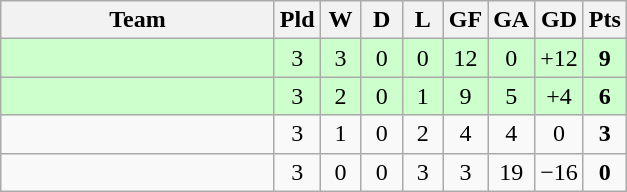<table class="wikitable" style="text-align: center;">
<tr>
<th width=175>Team</th>
<th width=20 abbr="Played">Pld</th>
<th width=20 abbr="Won">W</th>
<th width=20 abbr="Drawn">D</th>
<th width=20 abbr="Lost">L</th>
<th width=20 abbr="Goals for">GF</th>
<th width=20 abbr="Goals against">GA</th>
<th width=20 abbr="Goal difference">GD</th>
<th width=20 abbr="Points">Pts</th>
</tr>
<tr bgcolor=ccffcc>
<td style="text-align:left;"></td>
<td>3</td>
<td>3</td>
<td>0</td>
<td>0</td>
<td>12</td>
<td>0</td>
<td>+12</td>
<td><strong>9</strong></td>
</tr>
<tr bgcolor=ccffcc>
<td style="text-align:left;"></td>
<td>3</td>
<td>2</td>
<td>0</td>
<td>1</td>
<td>9</td>
<td>5</td>
<td>+4</td>
<td><strong>6</strong></td>
</tr>
<tr>
<td style="text-align:left;"></td>
<td>3</td>
<td>1</td>
<td>0</td>
<td>2</td>
<td>4</td>
<td>4</td>
<td>0</td>
<td><strong>3</strong></td>
</tr>
<tr>
<td style="text-align:left;"></td>
<td>3</td>
<td>0</td>
<td>0</td>
<td>3</td>
<td>3</td>
<td>19</td>
<td>−16</td>
<td><strong>0</strong></td>
</tr>
</table>
